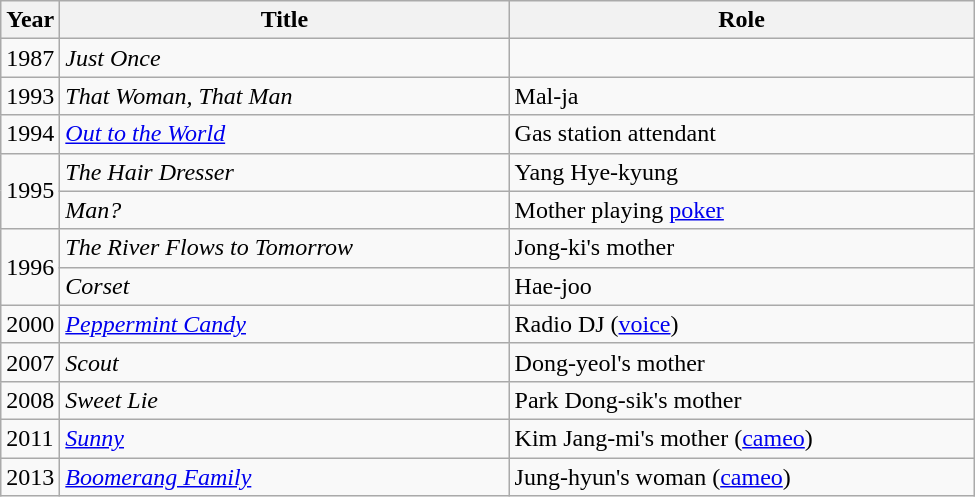<table class="wikitable" style="width:650px">
<tr>
<th width=10>Year</th>
<th>Title</th>
<th>Role</th>
</tr>
<tr>
<td>1987</td>
<td><em>Just Once</em></td>
<td></td>
</tr>
<tr>
<td>1993</td>
<td><em>That Woman, That Man</em></td>
<td>Mal-ja</td>
</tr>
<tr>
<td>1994</td>
<td><em><a href='#'>Out to the World</a></em></td>
<td>Gas station attendant</td>
</tr>
<tr>
<td rowspan=2>1995</td>
<td><em>The Hair Dresser</em></td>
<td>Yang Hye-kyung</td>
</tr>
<tr>
<td><em>Man?</em></td>
<td>Mother playing <a href='#'>poker</a></td>
</tr>
<tr>
<td rowspan=2>1996</td>
<td><em>The River Flows to Tomorrow</em></td>
<td>Jong-ki's mother</td>
</tr>
<tr>
<td><em>Corset</em></td>
<td>Hae-joo</td>
</tr>
<tr>
<td>2000</td>
<td><em><a href='#'>Peppermint Candy</a></em></td>
<td>Radio DJ (<a href='#'>voice</a>)</td>
</tr>
<tr>
<td>2007</td>
<td><em>Scout</em></td>
<td>Dong-yeol's mother</td>
</tr>
<tr>
<td>2008</td>
<td><em>Sweet Lie</em> </td>
<td>Park Dong-sik's mother</td>
</tr>
<tr>
<td>2011</td>
<td><em><a href='#'>Sunny</a></em></td>
<td>Kim Jang-mi's mother (<a href='#'>cameo</a>)</td>
</tr>
<tr>
<td>2013</td>
<td><em><a href='#'>Boomerang Family</a></em></td>
<td>Jung-hyun's woman (<a href='#'>cameo</a>)</td>
</tr>
</table>
